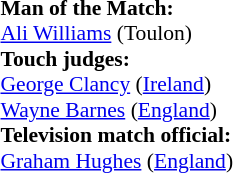<table width=100% style="font-size: 90%">
<tr>
<td><br><strong>Man of the Match:</strong>
<br> <a href='#'>Ali Williams</a> (Toulon)<br><strong>Touch judges:</strong>
<br> <a href='#'>George Clancy</a> (<a href='#'>Ireland</a>)
<br> <a href='#'>Wayne Barnes</a> (<a href='#'>England</a>)
<br><strong>Television match official:</strong>
<br> <a href='#'>Graham Hughes</a> (<a href='#'>England</a>)</td>
</tr>
</table>
